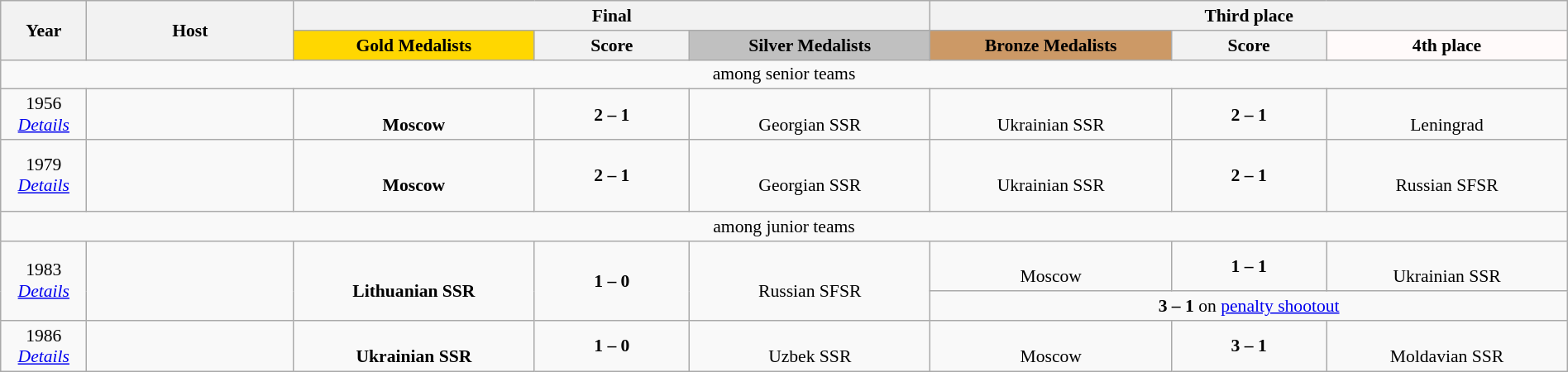<table class="wikitable" style="font-size: 90%; text-align: center; width: 100%;">
<tr>
<th rowspan="2" style="width:5%;">Year</th>
<th rowspan="2" style="width:12%;">Host</th>
<th colspan="3">Final</th>
<th colspan="3">Third place</th>
</tr>
<tr style="background:#efefef;">
<th style="width:14%; background:gold;">Gold Medalists</th>
<th width=9%>Score</th>
<th style="width:14%; background:silver;">Silver Medalists</th>
<th style="width:14%; background:#c96;">Bronze Medalists</th>
<th width=9%>Score</th>
<th style="width:14%; background:snow;">4th place</th>
</tr>
<tr align=center>
<td colspan=8>among senior teams</td>
</tr>
<tr align=center>
<td>1956<br><em><a href='#'>Details</a></em></td>
<td></td>
<td><br><strong>Moscow</strong></td>
<td><strong>2 – 1</strong></td>
<td><br>Georgian SSR</td>
<td><br>Ukrainian SSR</td>
<td><strong>2 – 1</strong></td>
<td><br>Leningrad</td>
</tr>
<tr align=center>
<td>1979<br><em><a href='#'>Details</a></em></td>
<td><br><br><br></td>
<td><br><strong>Moscow</strong></td>
<td><strong>2 – 1</strong></td>
<td><br>Georgian SSR</td>
<td><br>Ukrainian SSR</td>
<td><strong>2 – 1</strong></td>
<td><br>Russian SFSR</td>
</tr>
<tr align=center>
<td colspan=8>among junior teams</td>
</tr>
<tr align=center>
<td rowspan=2>1983<br><em><a href='#'>Details</a></em></td>
<td rowspan=2></td>
<td rowspan=2><br><strong>Lithuanian SSR</strong></td>
<td rowspan=2><strong>1 – 0</strong></td>
<td rowspan=2><br>Russian SFSR</td>
<td><br>Moscow</td>
<td><strong>1 – 1</strong></td>
<td><br>Ukrainian SSR</td>
</tr>
<tr align=center>
<td colspan=3><strong>3 – 1</strong> on <a href='#'>penalty shootout</a></td>
</tr>
<tr align=center>
<td>1986<br><em><a href='#'>Details</a></em></td>
<td></td>
<td><br><strong>Ukrainian SSR</strong></td>
<td><strong>1 – 0</strong></td>
<td><br>Uzbek SSR</td>
<td><br>Moscow</td>
<td><strong>3 – 1</strong></td>
<td><br>Moldavian SSR</td>
</tr>
</table>
